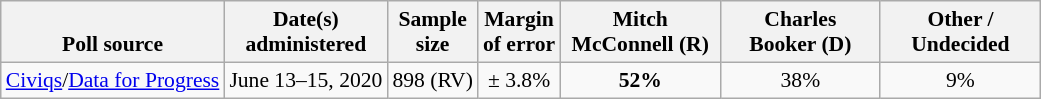<table class="wikitable" style="font-size:90%;text-align:center;">
<tr valign=bottom>
<th>Poll source</th>
<th>Date(s)<br>administered</th>
<th>Sample<br>size</th>
<th>Margin<br>of error</th>
<th style="width:100px;">Mitch<br>McConnell (R)</th>
<th style="width:100px;">Charles<br>Booker (D)</th>
<th style="width:100px;">Other /<br>Undecided</th>
</tr>
<tr>
<td style="text-align:left;"><a href='#'>Civiqs</a>/<a href='#'>Data for Progress</a></td>
<td>June 13–15, 2020</td>
<td>898 (RV)</td>
<td>± 3.8%</td>
<td><strong>52%</strong></td>
<td>38%</td>
<td>9%</td>
</tr>
</table>
